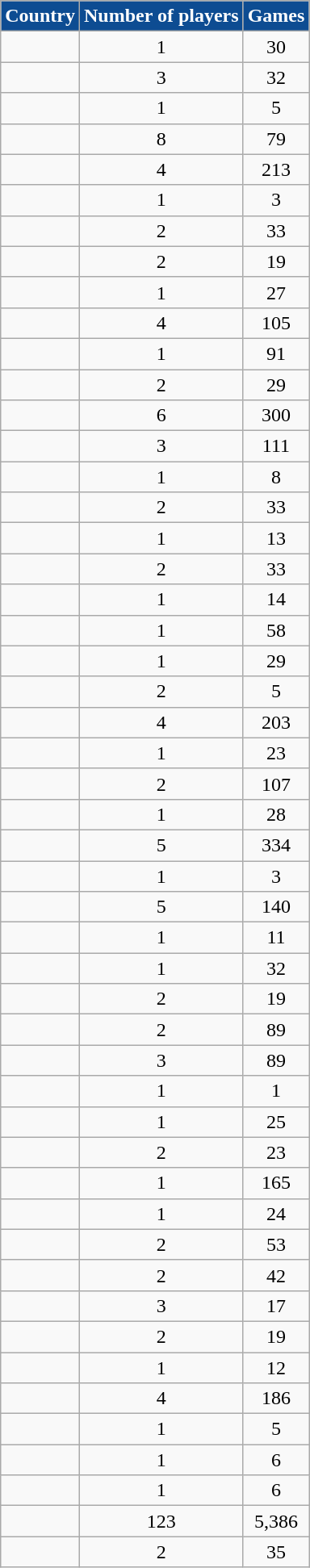<table class="wikitable sortable">
<tr>
<th style="background-color:#0D4C92; color:#ffffff;" scope=col>Country</th>
<th style="background-color:#0D4C92; color:#ffffff;" scope=col>Number of players</th>
<th style="background-color:#0D4C92; color:#ffffff;" scope=col>Games</th>
</tr>
<tr>
<td></td>
<td align="center">1</td>
<td align="center">30</td>
</tr>
<tr>
<td></td>
<td align=center>3</td>
<td align="center">32</td>
</tr>
<tr>
<td></td>
<td align="center">1</td>
<td align="center">5</td>
</tr>
<tr>
<td></td>
<td align=center>8</td>
<td align="center">79</td>
</tr>
<tr>
<td></td>
<td align="center">4</td>
<td align="center">213</td>
</tr>
<tr>
<td></td>
<td align="center">1</td>
<td align="center">3</td>
</tr>
<tr>
<td></td>
<td align="center">2</td>
<td align="center">33</td>
</tr>
<tr>
<td></td>
<td align="center">2</td>
<td align="center">19</td>
</tr>
<tr>
<td></td>
<td align="center">1</td>
<td align="center">27</td>
</tr>
<tr>
<td></td>
<td align="center">4</td>
<td align="center">105</td>
</tr>
<tr>
<td></td>
<td align="center">1</td>
<td align="center">91</td>
</tr>
<tr>
<td></td>
<td align="center">2</td>
<td align="center">29</td>
</tr>
<tr>
<td></td>
<td align="center">6</td>
<td align="center">300</td>
</tr>
<tr>
<td></td>
<td align="center">3</td>
<td align="center">111</td>
</tr>
<tr>
<td></td>
<td align="center">1</td>
<td align="center">8</td>
</tr>
<tr>
<td></td>
<td align="center">2</td>
<td align="center">33</td>
</tr>
<tr>
<td></td>
<td align="center">1</td>
<td align="center">13</td>
</tr>
<tr>
<td></td>
<td align="center">2</td>
<td align="center">33</td>
</tr>
<tr>
<td></td>
<td align="center">1</td>
<td align="center">14</td>
</tr>
<tr>
<td></td>
<td align="center">1</td>
<td align="center">58</td>
</tr>
<tr>
<td></td>
<td align="center">1</td>
<td align="center">29</td>
</tr>
<tr>
<td></td>
<td align="center">2</td>
<td align="center">5</td>
</tr>
<tr>
<td></td>
<td align="center">4</td>
<td align="center">203</td>
</tr>
<tr>
<td></td>
<td align="center">1</td>
<td align="center">23</td>
</tr>
<tr>
<td></td>
<td align="center">2</td>
<td align="center">107</td>
</tr>
<tr>
<td></td>
<td align="center">1</td>
<td align="center">28</td>
</tr>
<tr>
<td></td>
<td align="center">5</td>
<td align="center">334</td>
</tr>
<tr>
<td></td>
<td align="center">1</td>
<td align="center">3</td>
</tr>
<tr>
<td></td>
<td align="center">5</td>
<td align="center">140</td>
</tr>
<tr>
<td></td>
<td align="center">1</td>
<td align="center">11</td>
</tr>
<tr>
<td></td>
<td align="center">1</td>
<td align="center">32</td>
</tr>
<tr>
<td></td>
<td align="center">2</td>
<td align="center">19</td>
</tr>
<tr>
<td></td>
<td align="center">2</td>
<td align="center">89</td>
</tr>
<tr>
<td></td>
<td align="center">3</td>
<td align="center">89</td>
</tr>
<tr>
<td></td>
<td align="center">1</td>
<td align="center">1</td>
</tr>
<tr>
<td></td>
<td align="center">1</td>
<td align="center">25</td>
</tr>
<tr>
<td></td>
<td align="center">2</td>
<td align="center">23</td>
</tr>
<tr>
<td></td>
<td align="center">1</td>
<td align="center">165</td>
</tr>
<tr>
<td></td>
<td align="center">1</td>
<td align="center">24</td>
</tr>
<tr>
<td></td>
<td align="center">2</td>
<td align="center">53</td>
</tr>
<tr>
<td></td>
<td align="center">2</td>
<td align="center">42</td>
</tr>
<tr>
<td></td>
<td align="center">3</td>
<td align="center">17</td>
</tr>
<tr>
<td></td>
<td align="center">2</td>
<td align="center">19</td>
</tr>
<tr>
<td></td>
<td align="center">1</td>
<td align="center">12</td>
</tr>
<tr>
<td></td>
<td align="center">4</td>
<td align="center">186</td>
</tr>
<tr>
<td></td>
<td align="center">1</td>
<td align="center">5</td>
</tr>
<tr>
<td></td>
<td align="center">1</td>
<td align="center">6</td>
</tr>
<tr>
<td></td>
<td align="center">1</td>
<td align="center">6</td>
</tr>
<tr>
<td></td>
<td align="center">123</td>
<td align="center">5,386</td>
</tr>
<tr>
<td></td>
<td align="center">2</td>
<td align="center">35</td>
</tr>
</table>
